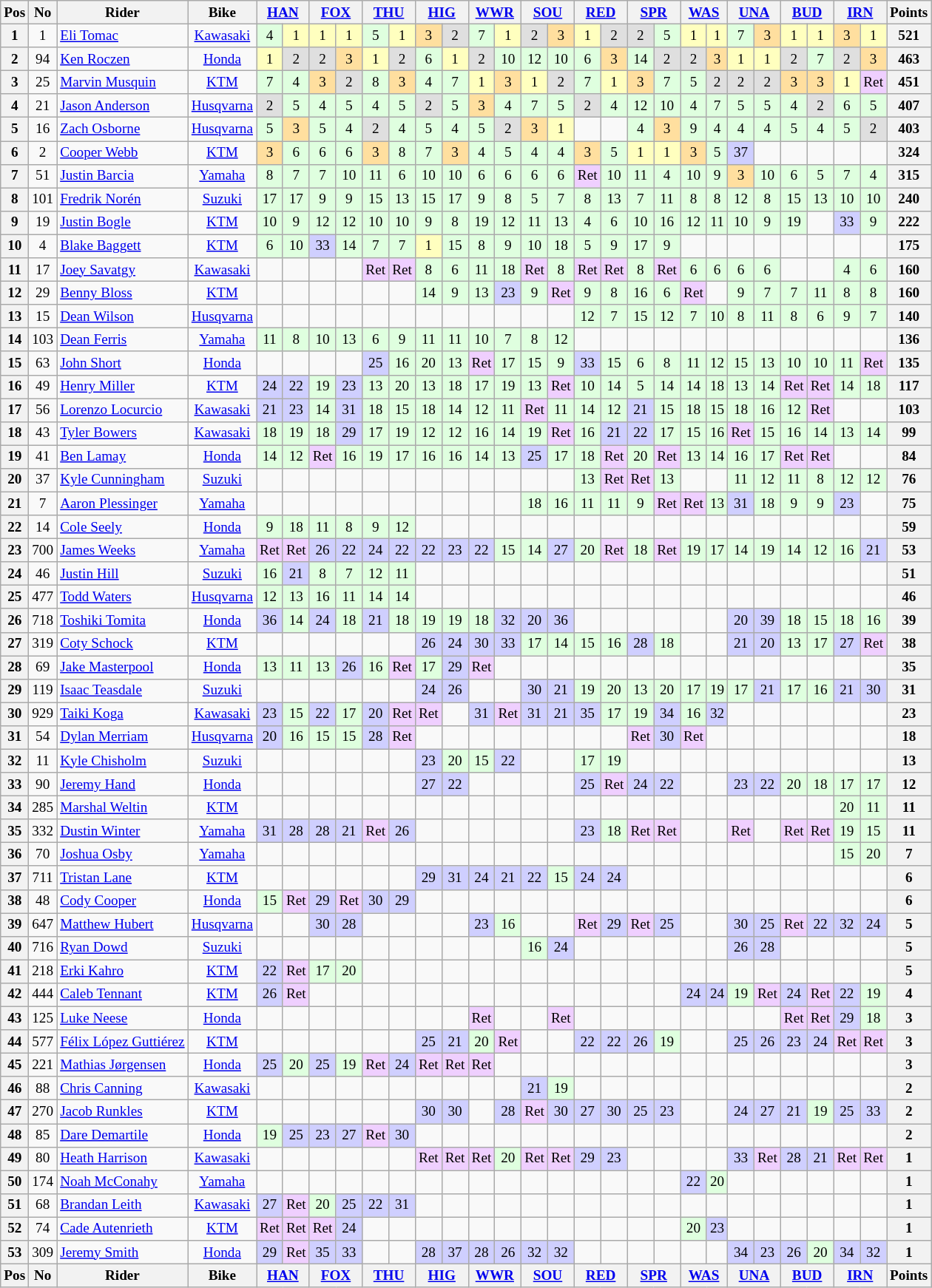<table class="wikitable" style="font-size: 80%; text-align:center">
<tr valign="top">
<th valign="middle">Pos</th>
<th valign="middle">No</th>
<th valign="middle">Rider</th>
<th valign="middle">Bike</th>
<th colspan=2><a href='#'>HAN</a><br></th>
<th colspan=2><a href='#'>FOX</a><br></th>
<th colspan=2><a href='#'>THU</a><br></th>
<th colspan=2><a href='#'>HIG</a><br></th>
<th colspan=2><a href='#'>WWR</a><br></th>
<th colspan=2><a href='#'>SOU</a><br></th>
<th colspan=2><a href='#'>RED</a><br></th>
<th colspan=2><a href='#'>SPR</a><br></th>
<th colspan=2><a href='#'>WAS</a><br></th>
<th colspan=2><a href='#'>UNA</a><br></th>
<th colspan=2><a href='#'>BUD</a><br></th>
<th colspan=2><a href='#'>IRN</a><br></th>
<th valign="middle">Points</th>
</tr>
<tr>
<th>1</th>
<td>1</td>
<td align=left> <a href='#'>Eli Tomac</a></td>
<td><a href='#'>Kawasaki</a></td>
<td style="background:#dfffdf;">4</td>
<td style="background:#ffffbf;">1</td>
<td style="background:#ffffbf;">1</td>
<td style="background:#ffffbf;">1</td>
<td style="background:#dfffdf;">5</td>
<td style="background:#ffffbf;">1</td>
<td style="background:#ffdf9f;">3</td>
<td style="background:#dfdfdf;">2</td>
<td style="background:#dfffdf;">7</td>
<td style="background:#ffffbf;">1</td>
<td style="background:#dfdfdf;">2</td>
<td style="background:#ffdf9f;">3</td>
<td style="background:#ffffbf;">1</td>
<td style="background:#dfdfdf;">2</td>
<td style="background:#dfdfdf;">2</td>
<td style="background:#dfffdf;">5</td>
<td style="background:#ffffbf;">1</td>
<td style="background:#ffffbf;">1</td>
<td style="background:#dfffdf;">7</td>
<td style="background:#ffdf9f;">3</td>
<td style="background:#ffffbf;">1</td>
<td style="background:#ffffbf;">1</td>
<td style="background:#ffdf9f;">3</td>
<td style="background:#ffffbf;">1</td>
<th>521</th>
</tr>
<tr>
<th>2</th>
<td>94</td>
<td align=left> <a href='#'>Ken Roczen</a></td>
<td><a href='#'>Honda</a></td>
<td style="background:#ffffbf;">1</td>
<td style="background:#dfdfdf;">2</td>
<td style="background:#dfdfdf;">2</td>
<td style="background:#ffdf9f;">3</td>
<td style="background:#ffffbf;">1</td>
<td style="background:#dfdfdf;">2</td>
<td style="background:#dfffdf;">6</td>
<td style="background:#ffffbf;">1</td>
<td style="background:#dfdfdf;">2</td>
<td style="background:#dfffdf;">10</td>
<td style="background:#dfffdf;">12</td>
<td style="background:#dfffdf;">10</td>
<td style="background:#dfffdf;">6</td>
<td style="background:#ffdf9f;">3</td>
<td style="background:#dfffdf;">14</td>
<td style="background:#dfdfdf;">2</td>
<td style="background:#dfdfdf;">2</td>
<td style="background:#ffdf9f;">3</td>
<td style="background:#ffffbf;">1</td>
<td style="background:#ffffbf;">1</td>
<td style="background:#dfdfdf;">2</td>
<td style="background:#dfffdf;">7</td>
<td style="background:#dfdfdf;">2</td>
<td style="background:#ffdf9f;">3</td>
<th>463</th>
</tr>
<tr>
<th>3</th>
<td>25</td>
<td align=left> <a href='#'>Marvin Musquin</a></td>
<td><a href='#'>KTM</a></td>
<td style="background:#dfffdf;">7</td>
<td style="background:#dfffdf;">4</td>
<td style="background:#ffdf9f;">3</td>
<td style="background:#dfdfdf;">2</td>
<td style="background:#dfffdf;">8</td>
<td style="background:#ffdf9f;">3</td>
<td style="background:#dfffdf;">4</td>
<td style="background:#dfffdf;">7</td>
<td style="background:#ffffbf;">1</td>
<td style="background:#ffdf9f;">3</td>
<td style="background:#ffffbf;">1</td>
<td style="background:#dfdfdf;">2</td>
<td style="background:#dfffdf;">7</td>
<td style="background:#ffffbf;">1</td>
<td style="background:#ffdf9f;">3</td>
<td style="background:#dfffdf;">7</td>
<td style="background:#dfffdf;">5</td>
<td style="background:#dfdfdf;">2</td>
<td style="background:#dfdfdf;">2</td>
<td style="background:#dfdfdf;">2</td>
<td style="background:#ffdf9f;">3</td>
<td style="background:#ffdf9f;">3</td>
<td style="background:#ffffbf;">1</td>
<td style="background:#efcfff;">Ret</td>
<th>451</th>
</tr>
<tr>
<th>4</th>
<td>21</td>
<td align=left> <a href='#'>Jason Anderson</a></td>
<td><a href='#'>Husqvarna</a></td>
<td style="background:#dfdfdf;">2</td>
<td style="background:#dfffdf;">5</td>
<td style="background:#dfffdf;">4</td>
<td style="background:#dfffdf;">5</td>
<td style="background:#dfffdf;">4</td>
<td style="background:#dfffdf;">5</td>
<td style="background:#dfdfdf;">2</td>
<td style="background:#dfffdf;">5</td>
<td style="background:#ffdf9f;">3</td>
<td style="background:#dfffdf;">4</td>
<td style="background:#dfffdf;">7</td>
<td style="background:#dfffdf;">5</td>
<td style="background:#dfdfdf;">2</td>
<td style="background:#dfffdf;">4</td>
<td style="background:#dfffdf;">12</td>
<td style="background:#dfffdf;">10</td>
<td style="background:#dfffdf;">4</td>
<td style="background:#dfffdf;">7</td>
<td style="background:#dfffdf;">5</td>
<td style="background:#dfffdf;">5</td>
<td style="background:#dfffdf;">4</td>
<td style="background:#dfdfdf;">2</td>
<td style="background:#dfffdf;">6</td>
<td style="background:#dfffdf;">5</td>
<th>407</th>
</tr>
<tr>
<th>5</th>
<td>16</td>
<td align=left> <a href='#'>Zach Osborne</a></td>
<td><a href='#'>Husqvarna</a></td>
<td style="background:#dfffdf;">5</td>
<td style="background:#ffdf9f;">3</td>
<td style="background:#dfffdf;">5</td>
<td style="background:#dfffdf;">4</td>
<td style="background:#dfdfdf;">2</td>
<td style="background:#dfffdf;">4</td>
<td style="background:#dfffdf;">5</td>
<td style="background:#dfffdf;">4</td>
<td style="background:#dfffdf;">5</td>
<td style="background:#dfdfdf;">2</td>
<td style="background:#ffdf9f;">3</td>
<td style="background:#ffffbf;">1</td>
<td></td>
<td></td>
<td style="background:#dfffdf;">4</td>
<td style="background:#ffdf9f;">3</td>
<td style="background:#dfffdf;">9</td>
<td style="background:#dfffdf;">4</td>
<td style="background:#dfffdf;">4</td>
<td style="background:#dfffdf;">4</td>
<td style="background:#dfffdf;">5</td>
<td style="background:#dfffdf;">4</td>
<td style="background:#dfffdf;">5</td>
<td style="background:#dfdfdf;">2</td>
<th>403</th>
</tr>
<tr>
<th>6</th>
<td>2</td>
<td align=left> <a href='#'>Cooper Webb</a></td>
<td><a href='#'>KTM</a></td>
<td style="background:#ffdf9f;">3</td>
<td style="background:#dfffdf;">6</td>
<td style="background:#dfffdf;">6</td>
<td style="background:#dfffdf;">6</td>
<td style="background:#ffdf9f;">3</td>
<td style="background:#dfffdf;">8</td>
<td style="background:#dfffdf;">7</td>
<td style="background:#ffdf9f;">3</td>
<td style="background:#dfffdf;">4</td>
<td style="background:#dfffdf;">5</td>
<td style="background:#dfffdf;">4</td>
<td style="background:#dfffdf;">4</td>
<td style="background:#ffdf9f;">3</td>
<td style="background:#dfffdf;">5</td>
<td style="background:#ffffbf;">1</td>
<td style="background:#ffffbf;">1</td>
<td style="background:#ffdf9f;">3</td>
<td style="background:#dfffdf;">5</td>
<td style="background:#cfcfff;">37</td>
<td></td>
<td></td>
<td></td>
<td></td>
<td></td>
<th>324</th>
</tr>
<tr>
<th>7</th>
<td>51</td>
<td align=left> <a href='#'>Justin Barcia</a></td>
<td><a href='#'>Yamaha</a></td>
<td style="background:#dfffdf;">8</td>
<td style="background:#dfffdf;">7</td>
<td style="background:#dfffdf;">7</td>
<td style="background:#dfffdf;">10</td>
<td style="background:#dfffdf;">11</td>
<td style="background:#dfffdf;">6</td>
<td style="background:#dfffdf;">10</td>
<td style="background:#dfffdf;">10</td>
<td style="background:#dfffdf;">6</td>
<td style="background:#dfffdf;">6</td>
<td style="background:#dfffdf;">6</td>
<td style="background:#dfffdf;">6</td>
<td style="background:#efcfff;">Ret</td>
<td style="background:#dfffdf;">10</td>
<td style="background:#dfffdf;">11</td>
<td style="background:#dfffdf;">4</td>
<td style="background:#dfffdf;">10</td>
<td style="background:#dfffdf;">9</td>
<td style="background:#ffdf9f;">3</td>
<td style="background:#dfffdf;">10</td>
<td style="background:#dfffdf;">6</td>
<td style="background:#dfffdf;">5</td>
<td style="background:#dfffdf;">7</td>
<td style="background:#dfffdf;">4</td>
<th>315</th>
</tr>
<tr>
<th>8</th>
<td>101</td>
<td align=left> <a href='#'>Fredrik Norén</a></td>
<td><a href='#'>Suzuki</a></td>
<td style="background:#dfffdf;">17</td>
<td style="background:#dfffdf;">17</td>
<td style="background:#dfffdf;">9</td>
<td style="background:#dfffdf;">9</td>
<td style="background:#dfffdf;">15</td>
<td style="background:#dfffdf;">13</td>
<td style="background:#dfffdf;">15</td>
<td style="background:#dfffdf;">17</td>
<td style="background:#dfffdf;">9</td>
<td style="background:#dfffdf;">8</td>
<td style="background:#dfffdf;">5</td>
<td style="background:#dfffdf;">7</td>
<td style="background:#dfffdf;">8</td>
<td style="background:#dfffdf;">13</td>
<td style="background:#dfffdf;">7</td>
<td style="background:#dfffdf;">11</td>
<td style="background:#dfffdf;">8</td>
<td style="background:#dfffdf;">8</td>
<td style="background:#dfffdf;">12</td>
<td style="background:#dfffdf;">8</td>
<td style="background:#dfffdf;">15</td>
<td style="background:#dfffdf;">13</td>
<td style="background:#dfffdf;">10</td>
<td style="background:#dfffdf;">10</td>
<th>240</th>
</tr>
<tr>
<th>9</th>
<td>19</td>
<td align=left> <a href='#'>Justin Bogle</a></td>
<td><a href='#'>KTM</a></td>
<td style="background:#dfffdf;">10</td>
<td style="background:#dfffdf;">9</td>
<td style="background:#dfffdf;">12</td>
<td style="background:#dfffdf;">12</td>
<td style="background:#dfffdf;">10</td>
<td style="background:#dfffdf;">10</td>
<td style="background:#dfffdf;">9</td>
<td style="background:#dfffdf;">8</td>
<td style="background:#dfffdf;">19</td>
<td style="background:#dfffdf;">12</td>
<td style="background:#dfffdf;">11</td>
<td style="background:#dfffdf;">13</td>
<td style="background:#dfffdf;">4</td>
<td style="background:#dfffdf;">6</td>
<td style="background:#dfffdf;">10</td>
<td style="background:#dfffdf;">16</td>
<td style="background:#dfffdf;">12</td>
<td style="background:#dfffdf;">11</td>
<td style="background:#dfffdf;">10</td>
<td style="background:#dfffdf;">9</td>
<td style="background:#dfffdf;">19</td>
<td></td>
<td style="background:#cfcfff;">33</td>
<td style="background:#dfffdf;">9</td>
<th>222</th>
</tr>
<tr>
<th>10</th>
<td>4</td>
<td align=left> <a href='#'>Blake Baggett</a></td>
<td><a href='#'>KTM</a></td>
<td style="background:#dfffdf;">6</td>
<td style="background:#dfffdf;">10</td>
<td style="background:#cfcfff;">33</td>
<td style="background:#dfffdf;">14</td>
<td style="background:#dfffdf;">7</td>
<td style="background:#dfffdf;">7</td>
<td style="background:#ffffbf;">1</td>
<td style="background:#dfffdf;">15</td>
<td style="background:#dfffdf;">8</td>
<td style="background:#dfffdf;">9</td>
<td style="background:#dfffdf;">10</td>
<td style="background:#dfffdf;">18</td>
<td style="background:#dfffdf;">5</td>
<td style="background:#dfffdf;">9</td>
<td style="background:#dfffdf;">17</td>
<td style="background:#dfffdf;">9</td>
<td></td>
<td></td>
<td></td>
<td></td>
<td></td>
<td></td>
<td></td>
<td></td>
<th>175</th>
</tr>
<tr>
<th>11</th>
<td>17</td>
<td align=left> <a href='#'>Joey Savatgy</a></td>
<td><a href='#'>Kawasaki</a></td>
<td></td>
<td></td>
<td></td>
<td></td>
<td style="background:#efcfff;">Ret</td>
<td style="background:#efcfff;">Ret</td>
<td style="background:#dfffdf;">8</td>
<td style="background:#dfffdf;">6</td>
<td style="background:#dfffdf;">11</td>
<td style="background:#dfffdf;">18</td>
<td style="background:#efcfff;">Ret</td>
<td style="background:#dfffdf;">8</td>
<td style="background:#efcfff;">Ret</td>
<td style="background:#efcfff;">Ret</td>
<td style="background:#dfffdf;">8</td>
<td style="background:#efcfff;">Ret</td>
<td style="background:#dfffdf;">6</td>
<td style="background:#dfffdf;">6</td>
<td style="background:#dfffdf;">6</td>
<td style="background:#dfffdf;">6</td>
<td></td>
<td></td>
<td style="background:#dfffdf;">4</td>
<td style="background:#dfffdf;">6</td>
<th>160</th>
</tr>
<tr>
<th>12</th>
<td>29</td>
<td align=left> <a href='#'>Benny Bloss</a></td>
<td><a href='#'>KTM</a></td>
<td></td>
<td></td>
<td></td>
<td></td>
<td></td>
<td></td>
<td style="background:#dfffdf;">14</td>
<td style="background:#dfffdf;">9</td>
<td style="background:#dfffdf;">13</td>
<td style="background:#cfcfff;">23</td>
<td style="background:#dfffdf;">9</td>
<td style="background:#efcfff;">Ret</td>
<td style="background:#dfffdf;">9</td>
<td style="background:#dfffdf;">8</td>
<td style="background:#dfffdf;">16</td>
<td style="background:#dfffdf;">6</td>
<td style="background:#efcfff;">Ret</td>
<td></td>
<td style="background:#dfffdf;">9</td>
<td style="background:#dfffdf;">7</td>
<td style="background:#dfffdf;">7</td>
<td style="background:#dfffdf;">11</td>
<td style="background:#dfffdf;">8</td>
<td style="background:#dfffdf;">8</td>
<th>160</th>
</tr>
<tr>
<th>13</th>
<td>15</td>
<td align=left> <a href='#'>Dean Wilson</a></td>
<td><a href='#'>Husqvarna</a></td>
<td></td>
<td></td>
<td></td>
<td></td>
<td></td>
<td></td>
<td></td>
<td></td>
<td></td>
<td></td>
<td></td>
<td></td>
<td style="background:#dfffdf;">12</td>
<td style="background:#dfffdf;">7</td>
<td style="background:#dfffdf;">15</td>
<td style="background:#dfffdf;">12</td>
<td style="background:#dfffdf;">7</td>
<td style="background:#dfffdf;">10</td>
<td style="background:#dfffdf;">8</td>
<td style="background:#dfffdf;">11</td>
<td style="background:#dfffdf;">8</td>
<td style="background:#dfffdf;">6</td>
<td style="background:#dfffdf;">9</td>
<td style="background:#dfffdf;">7</td>
<th>140</th>
</tr>
<tr>
<th>14</th>
<td>103</td>
<td align=left> <a href='#'>Dean Ferris</a></td>
<td><a href='#'>Yamaha</a></td>
<td style="background:#dfffdf;">11</td>
<td style="background:#dfffdf;">8</td>
<td style="background:#dfffdf;">10</td>
<td style="background:#dfffdf;">13</td>
<td style="background:#dfffdf;">6</td>
<td style="background:#dfffdf;">9</td>
<td style="background:#dfffdf;">11</td>
<td style="background:#dfffdf;">11</td>
<td style="background:#dfffdf;">10</td>
<td style="background:#dfffdf;">7</td>
<td style="background:#dfffdf;">8</td>
<td style="background:#dfffdf;">12</td>
<td></td>
<td></td>
<td></td>
<td></td>
<td></td>
<td></td>
<td></td>
<td></td>
<td></td>
<td></td>
<td></td>
<td></td>
<th>136</th>
</tr>
<tr>
<th>15</th>
<td>63</td>
<td align=left> <a href='#'>John Short</a></td>
<td><a href='#'>Honda</a></td>
<td></td>
<td></td>
<td></td>
<td></td>
<td style="background:#cfcfff;">25</td>
<td style="background:#dfffdf;">16</td>
<td style="background:#dfffdf;">20</td>
<td style="background:#dfffdf;">13</td>
<td style="background:#efcfff;">Ret</td>
<td style="background:#dfffdf;">17</td>
<td style="background:#dfffdf;">15</td>
<td style="background:#dfffdf;">9</td>
<td style="background:#cfcfff;">33</td>
<td style="background:#dfffdf;">15</td>
<td style="background:#dfffdf;">6</td>
<td style="background:#dfffdf;">8</td>
<td style="background:#dfffdf;">11</td>
<td style="background:#dfffdf;">12</td>
<td style="background:#dfffdf;">15</td>
<td style="background:#dfffdf;">13</td>
<td style="background:#dfffdf;">10</td>
<td style="background:#dfffdf;">10</td>
<td style="background:#dfffdf;">11</td>
<td style="background:#efcfff;">Ret</td>
<th>135</th>
</tr>
<tr>
<th>16</th>
<td>49</td>
<td align=left> <a href='#'>Henry Miller</a></td>
<td><a href='#'>KTM</a></td>
<td style="background:#cfcfff;">24</td>
<td style="background:#cfcfff;">22</td>
<td style="background:#dfffdf;">19</td>
<td style="background:#cfcfff;">23</td>
<td style="background:#dfffdf;">13</td>
<td style="background:#dfffdf;">20</td>
<td style="background:#dfffdf;">13</td>
<td style="background:#dfffdf;">18</td>
<td style="background:#dfffdf;">17</td>
<td style="background:#dfffdf;">19</td>
<td style="background:#dfffdf;">13</td>
<td style="background:#efcfff;">Ret</td>
<td style="background:#dfffdf;">10</td>
<td style="background:#dfffdf;">14</td>
<td style="background:#dfffdf;">5</td>
<td style="background:#dfffdf;">14</td>
<td style="background:#dfffdf;">14</td>
<td style="background:#dfffdf;">18</td>
<td style="background:#dfffdf;">13</td>
<td style="background:#dfffdf;">14</td>
<td style="background:#efcfff;">Ret</td>
<td style="background:#efcfff;">Ret</td>
<td style="background:#dfffdf;">14</td>
<td style="background:#dfffdf;">18</td>
<th>117</th>
</tr>
<tr>
<th>17</th>
<td>56</td>
<td align=left> <a href='#'>Lorenzo Locurcio</a></td>
<td><a href='#'>Kawasaki</a></td>
<td style="background:#cfcfff;">21</td>
<td style="background:#cfcfff;">23</td>
<td style="background:#dfffdf;">14</td>
<td style="background:#cfcfff;">31</td>
<td style="background:#dfffdf;">18</td>
<td style="background:#dfffdf;">15</td>
<td style="background:#dfffdf;">18</td>
<td style="background:#dfffdf;">14</td>
<td style="background:#dfffdf;">12</td>
<td style="background:#dfffdf;">11</td>
<td style="background:#efcfff;">Ret</td>
<td style="background:#dfffdf;">11</td>
<td style="background:#dfffdf;">14</td>
<td style="background:#dfffdf;">12</td>
<td style="background:#cfcfff;">21</td>
<td style="background:#dfffdf;">15</td>
<td style="background:#dfffdf;">18</td>
<td style="background:#dfffdf;">15</td>
<td style="background:#dfffdf;">18</td>
<td style="background:#dfffdf;">16</td>
<td style="background:#dfffdf;">12</td>
<td style="background:#efcfff;">Ret</td>
<td></td>
<td></td>
<th>103</th>
</tr>
<tr>
<th>18</th>
<td>43</td>
<td align=left> <a href='#'>Tyler Bowers</a></td>
<td><a href='#'>Kawasaki</a></td>
<td style="background:#dfffdf;">18</td>
<td style="background:#dfffdf;">19</td>
<td style="background:#dfffdf;">18</td>
<td style="background:#cfcfff;">29</td>
<td style="background:#dfffdf;">17</td>
<td style="background:#dfffdf;">19</td>
<td style="background:#dfffdf;">12</td>
<td style="background:#dfffdf;">12</td>
<td style="background:#dfffdf;">16</td>
<td style="background:#dfffdf;">14</td>
<td style="background:#dfffdf;">19</td>
<td style="background:#efcfff;">Ret</td>
<td style="background:#dfffdf;">16</td>
<td style="background:#cfcfff;">21</td>
<td style="background:#cfcfff;">22</td>
<td style="background:#dfffdf;">17</td>
<td style="background:#dfffdf;">15</td>
<td style="background:#dfffdf;">16</td>
<td style="background:#efcfff;">Ret</td>
<td style="background:#dfffdf;">15</td>
<td style="background:#dfffdf;">16</td>
<td style="background:#dfffdf;">14</td>
<td style="background:#dfffdf;">13</td>
<td style="background:#dfffdf;">14</td>
<th>99</th>
</tr>
<tr>
<th>19</th>
<td>41</td>
<td align=left> <a href='#'>Ben Lamay</a></td>
<td><a href='#'>Honda</a></td>
<td style="background:#dfffdf;">14</td>
<td style="background:#dfffdf;">12</td>
<td style="background:#efcfff;">Ret</td>
<td style="background:#dfffdf;">16</td>
<td style="background:#dfffdf;">19</td>
<td style="background:#dfffdf;">17</td>
<td style="background:#dfffdf;">16</td>
<td style="background:#dfffdf;">16</td>
<td style="background:#dfffdf;">14</td>
<td style="background:#dfffdf;">13</td>
<td style="background:#cfcfff;">25</td>
<td style="background:#dfffdf;">17</td>
<td style="background:#dfffdf;">18</td>
<td style="background:#efcfff;">Ret</td>
<td style="background:#dfffdf;">20</td>
<td style="background:#efcfff;">Ret</td>
<td style="background:#dfffdf;">13</td>
<td style="background:#dfffdf;">14</td>
<td style="background:#dfffdf;">16</td>
<td style="background:#dfffdf;">17</td>
<td style="background:#efcfff;">Ret</td>
<td style="background:#efcfff;">Ret</td>
<td></td>
<td></td>
<th>84</th>
</tr>
<tr>
<th>20</th>
<td>37</td>
<td align=left> <a href='#'>Kyle Cunningham</a></td>
<td><a href='#'>Suzuki</a></td>
<td></td>
<td></td>
<td></td>
<td></td>
<td></td>
<td></td>
<td></td>
<td></td>
<td></td>
<td></td>
<td></td>
<td></td>
<td style="background:#dfffdf;">13</td>
<td style="background:#efcfff;">Ret</td>
<td style="background:#efcfff;">Ret</td>
<td style="background:#dfffdf;">13</td>
<td></td>
<td></td>
<td style="background:#dfffdf;">11</td>
<td style="background:#dfffdf;">12</td>
<td style="background:#dfffdf;">11</td>
<td style="background:#dfffdf;">8</td>
<td style="background:#dfffdf;">12</td>
<td style="background:#dfffdf;">12</td>
<th>76</th>
</tr>
<tr>
<th>21</th>
<td>7</td>
<td align=left> <a href='#'>Aaron Plessinger</a></td>
<td><a href='#'>Yamaha</a></td>
<td></td>
<td></td>
<td></td>
<td></td>
<td></td>
<td></td>
<td></td>
<td></td>
<td></td>
<td></td>
<td style="background:#dfffdf;">18</td>
<td style="background:#dfffdf;">16</td>
<td style="background:#dfffdf;">11</td>
<td style="background:#dfffdf;">11</td>
<td style="background:#dfffdf;">9</td>
<td style="background:#efcfff;">Ret</td>
<td style="background:#efcfff;">Ret</td>
<td style="background:#dfffdf;">13</td>
<td style="background:#cfcfff;">31</td>
<td style="background:#dfffdf;">18</td>
<td style="background:#dfffdf;">9</td>
<td style="background:#dfffdf;">9</td>
<td style="background:#cfcfff;">23</td>
<td></td>
<th>75</th>
</tr>
<tr>
<th>22</th>
<td>14</td>
<td align=left> <a href='#'>Cole Seely</a></td>
<td><a href='#'>Honda</a></td>
<td style="background:#dfffdf;">9</td>
<td style="background:#dfffdf;">18</td>
<td style="background:#dfffdf;">11</td>
<td style="background:#dfffdf;">8</td>
<td style="background:#dfffdf;">9</td>
<td style="background:#dfffdf;">12</td>
<td></td>
<td></td>
<td></td>
<td></td>
<td></td>
<td></td>
<td></td>
<td></td>
<td></td>
<td></td>
<td></td>
<td></td>
<td></td>
<td></td>
<td></td>
<td></td>
<td></td>
<td></td>
<th>59</th>
</tr>
<tr>
<th>23</th>
<td>700</td>
<td align=left> <a href='#'>James Weeks</a></td>
<td><a href='#'>Yamaha</a></td>
<td style="background:#efcfff;">Ret</td>
<td style="background:#efcfff;">Ret</td>
<td style="background:#cfcfff;">26</td>
<td style="background:#cfcfff;">22</td>
<td style="background:#cfcfff;">24</td>
<td style="background:#cfcfff;">22</td>
<td style="background:#cfcfff;">22</td>
<td style="background:#cfcfff;">23</td>
<td style="background:#cfcfff;">22</td>
<td style="background:#dfffdf;">15</td>
<td style="background:#dfffdf;">14</td>
<td style="background:#cfcfff;">27</td>
<td style="background:#dfffdf;">20</td>
<td style="background:#efcfff;">Ret</td>
<td style="background:#dfffdf;">18</td>
<td style="background:#efcfff;">Ret</td>
<td style="background:#dfffdf;">19</td>
<td style="background:#dfffdf;">17</td>
<td style="background:#dfffdf;">14</td>
<td style="background:#dfffdf;">19</td>
<td style="background:#dfffdf;">14</td>
<td style="background:#dfffdf;">12</td>
<td style="background:#dfffdf;">16</td>
<td style="background:#cfcfff;">21</td>
<th>53</th>
</tr>
<tr>
<th>24</th>
<td>46</td>
<td align=left> <a href='#'>Justin Hill</a></td>
<td><a href='#'>Suzuki</a></td>
<td style="background:#dfffdf;">16</td>
<td style="background:#cfcfff;">21</td>
<td style="background:#dfffdf;">8</td>
<td style="background:#dfffdf;">7</td>
<td style="background:#dfffdf;">12</td>
<td style="background:#dfffdf;">11</td>
<td></td>
<td></td>
<td></td>
<td></td>
<td></td>
<td></td>
<td></td>
<td></td>
<td></td>
<td></td>
<td></td>
<td></td>
<td></td>
<td></td>
<td></td>
<td></td>
<td></td>
<td></td>
<th>51</th>
</tr>
<tr>
<th>25</th>
<td>477</td>
<td align=left> <a href='#'>Todd Waters</a></td>
<td><a href='#'>Husqvarna</a></td>
<td style="background:#dfffdf;">12</td>
<td style="background:#dfffdf;">13</td>
<td style="background:#dfffdf;">16</td>
<td style="background:#dfffdf;">11</td>
<td style="background:#dfffdf;">14</td>
<td style="background:#dfffdf;">14</td>
<td></td>
<td></td>
<td></td>
<td></td>
<td></td>
<td></td>
<td></td>
<td></td>
<td></td>
<td></td>
<td></td>
<td></td>
<td></td>
<td></td>
<td></td>
<td></td>
<td></td>
<td></td>
<th>46</th>
</tr>
<tr>
<th>26</th>
<td>718</td>
<td align=left> <a href='#'>Toshiki Tomita</a></td>
<td><a href='#'>Honda</a></td>
<td style="background:#cfcfff;">36</td>
<td style="background:#dfffdf;">14</td>
<td style="background:#cfcfff;">24</td>
<td style="background:#dfffdf;">18</td>
<td style="background:#cfcfff;">21</td>
<td style="background:#dfffdf;">18</td>
<td style="background:#dfffdf;">19</td>
<td style="background:#dfffdf;">19</td>
<td style="background:#dfffdf;">18</td>
<td style="background:#cfcfff;">32</td>
<td style="background:#cfcfff;">20</td>
<td style="background:#cfcfff;">36</td>
<td></td>
<td></td>
<td></td>
<td></td>
<td></td>
<td></td>
<td style="background:#cfcfff;">20</td>
<td style="background:#cfcfff;">39</td>
<td style="background:#dfffdf;">18</td>
<td style="background:#dfffdf;">15</td>
<td style="background:#dfffdf;">18</td>
<td style="background:#dfffdf;">16</td>
<th>39</th>
</tr>
<tr>
<th>27</th>
<td>319</td>
<td align=left> <a href='#'>Coty Schock</a></td>
<td><a href='#'>KTM</a></td>
<td></td>
<td></td>
<td></td>
<td></td>
<td></td>
<td></td>
<td style="background:#cfcfff;">26</td>
<td style="background:#cfcfff;">24</td>
<td style="background:#cfcfff;">30</td>
<td style="background:#cfcfff;">33</td>
<td style="background:#dfffdf;">17</td>
<td style="background:#dfffdf;">14</td>
<td style="background:#dfffdf;">15</td>
<td style="background:#dfffdf;">16</td>
<td style="background:#cfcfff;">28</td>
<td style="background:#dfffdf;">18</td>
<td></td>
<td></td>
<td style="background:#cfcfff;">21</td>
<td style="background:#cfcfff;">20</td>
<td style="background:#dfffdf;">13</td>
<td style="background:#dfffdf;">17</td>
<td style="background:#cfcfff;">27</td>
<td style="background:#efcfff;">Ret</td>
<th>38</th>
</tr>
<tr>
<th>28</th>
<td>69</td>
<td align=left> <a href='#'>Jake Masterpool</a></td>
<td><a href='#'>Honda</a></td>
<td style="background:#dfffdf;">13</td>
<td style="background:#dfffdf;">11</td>
<td style="background:#dfffdf;">13</td>
<td style="background:#cfcfff;">26</td>
<td style="background:#dfffdf;">16</td>
<td style="background:#efcfff;">Ret</td>
<td style="background:#dfffdf;">17</td>
<td style="background:#cfcfff;">29</td>
<td style="background:#efcfff;">Ret</td>
<td></td>
<td></td>
<td></td>
<td></td>
<td></td>
<td></td>
<td></td>
<td></td>
<td></td>
<td></td>
<td></td>
<td></td>
<td></td>
<td></td>
<td></td>
<th>35</th>
</tr>
<tr>
<th>29</th>
<td>119</td>
<td align=left> <a href='#'>Isaac Teasdale</a></td>
<td><a href='#'>Suzuki</a></td>
<td></td>
<td></td>
<td></td>
<td></td>
<td></td>
<td></td>
<td style="background:#cfcfff;">24</td>
<td style="background:#cfcfff;">26</td>
<td></td>
<td></td>
<td style="background:#cfcfff;">30</td>
<td style="background:#cfcfff;">21</td>
<td style="background:#dfffdf;">19</td>
<td style="background:#dfffdf;">20</td>
<td style="background:#dfffdf;">13</td>
<td style="background:#dfffdf;">20</td>
<td style="background:#dfffdf;">17</td>
<td style="background:#dfffdf;">19</td>
<td style="background:#dfffdf;">17</td>
<td style="background:#cfcfff;">21</td>
<td style="background:#dfffdf;">17</td>
<td style="background:#dfffdf;">16</td>
<td style="background:#cfcfff;">21</td>
<td style="background:#cfcfff;">30</td>
<th>31</th>
</tr>
<tr>
<th>30</th>
<td>929</td>
<td align=left> <a href='#'>Taiki Koga</a></td>
<td><a href='#'>Kawasaki</a></td>
<td style="background:#cfcfff;">23</td>
<td style="background:#dfffdf;">15</td>
<td style="background:#cfcfff;">22</td>
<td style="background:#dfffdf;">17</td>
<td style="background:#cfcfff;">20</td>
<td style="background:#efcfff;">Ret</td>
<td style="background:#efcfff;">Ret</td>
<td></td>
<td style="background:#cfcfff;">31</td>
<td style="background:#efcfff;">Ret</td>
<td style="background:#cfcfff;">31</td>
<td style="background:#cfcfff;">21</td>
<td style="background:#cfcfff;">35</td>
<td style="background:#dfffdf;">17</td>
<td style="background:#dfffdf;">19</td>
<td style="background:#cfcfff;">34</td>
<td style="background:#dfffdf;">16</td>
<td style="background:#cfcfff;">32</td>
<td></td>
<td></td>
<td></td>
<td></td>
<td></td>
<td></td>
<th>23</th>
</tr>
<tr>
<th>31</th>
<td>54</td>
<td align=left> <a href='#'>Dylan Merriam</a></td>
<td><a href='#'>Husqvarna</a></td>
<td style="background:#cfcfff;">20</td>
<td style="background:#dfffdf;">16</td>
<td style="background:#dfffdf;">15</td>
<td style="background:#dfffdf;">15</td>
<td style="background:#cfcfff;">28</td>
<td style="background:#efcfff;">Ret</td>
<td></td>
<td></td>
<td></td>
<td></td>
<td></td>
<td></td>
<td></td>
<td></td>
<td style="background:#efcfff;">Ret</td>
<td style="background:#cfcfff;">30</td>
<td style="background:#efcfff;">Ret</td>
<td></td>
<td></td>
<td></td>
<td></td>
<td></td>
<td></td>
<td></td>
<th>18</th>
</tr>
<tr>
<th>32</th>
<td>11</td>
<td align=left> <a href='#'>Kyle Chisholm</a></td>
<td><a href='#'>Suzuki</a></td>
<td></td>
<td></td>
<td></td>
<td></td>
<td></td>
<td></td>
<td style="background:#cfcfff;">23</td>
<td style="background:#dfffdf;">20</td>
<td style="background:#dfffdf;">15</td>
<td style="background:#cfcfff;">22</td>
<td></td>
<td></td>
<td style="background:#dfffdf;">17</td>
<td style="background:#dfffdf;">19</td>
<td></td>
<td></td>
<td></td>
<td></td>
<td></td>
<td></td>
<td></td>
<td></td>
<td></td>
<td></td>
<th>13</th>
</tr>
<tr>
<th>33</th>
<td>90</td>
<td align=left> <a href='#'>Jeremy Hand</a></td>
<td><a href='#'>Honda</a></td>
<td></td>
<td></td>
<td></td>
<td></td>
<td></td>
<td></td>
<td style="background:#cfcfff;">27</td>
<td style="background:#cfcfff;">22</td>
<td></td>
<td></td>
<td></td>
<td></td>
<td style="background:#cfcfff;">25</td>
<td style="background:#efcfff;">Ret</td>
<td style="background:#cfcfff;">24</td>
<td style="background:#cfcfff;">22</td>
<td></td>
<td></td>
<td style="background:#cfcfff;">23</td>
<td style="background:#cfcfff;">22</td>
<td style="background:#dfffdf;">20</td>
<td style="background:#dfffdf;">18</td>
<td style="background:#dfffdf;">17</td>
<td style="background:#dfffdf;">17</td>
<th>12</th>
</tr>
<tr>
<th>34</th>
<td>285</td>
<td align=left> <a href='#'>Marshal Weltin</a></td>
<td><a href='#'>KTM</a></td>
<td></td>
<td></td>
<td></td>
<td></td>
<td></td>
<td></td>
<td></td>
<td></td>
<td></td>
<td></td>
<td></td>
<td></td>
<td></td>
<td></td>
<td></td>
<td></td>
<td></td>
<td></td>
<td></td>
<td></td>
<td></td>
<td></td>
<td style="background:#dfffdf;">20</td>
<td style="background:#dfffdf;">11</td>
<th>11</th>
</tr>
<tr>
<th>35</th>
<td>332</td>
<td align=left> <a href='#'>Dustin Winter</a></td>
<td><a href='#'>Yamaha</a></td>
<td style="background:#cfcfff;">31</td>
<td style="background:#cfcfff;">28</td>
<td style="background:#cfcfff;">28</td>
<td style="background:#cfcfff;">21</td>
<td style="background:#efcfff;">Ret</td>
<td style="background:#cfcfff;">26</td>
<td></td>
<td></td>
<td></td>
<td></td>
<td></td>
<td></td>
<td style="background:#cfcfff;">23</td>
<td style="background:#dfffdf;">18</td>
<td style="background:#efcfff;">Ret</td>
<td style="background:#efcfff;">Ret</td>
<td></td>
<td></td>
<td style="background:#efcfff;">Ret</td>
<td></td>
<td style="background:#efcfff;">Ret</td>
<td style="background:#efcfff;">Ret</td>
<td style="background:#dfffdf;">19</td>
<td style="background:#dfffdf;">15</td>
<th>11</th>
</tr>
<tr>
<th>36</th>
<td>70</td>
<td align=left> <a href='#'>Joshua Osby</a></td>
<td><a href='#'>Yamaha</a></td>
<td></td>
<td></td>
<td></td>
<td></td>
<td></td>
<td></td>
<td></td>
<td></td>
<td></td>
<td></td>
<td></td>
<td></td>
<td></td>
<td></td>
<td></td>
<td></td>
<td></td>
<td></td>
<td></td>
<td></td>
<td></td>
<td></td>
<td style="background:#dfffdf;">15</td>
<td style="background:#dfffdf;">20</td>
<th>7</th>
</tr>
<tr>
<th>37</th>
<td>711</td>
<td align=left> <a href='#'>Tristan Lane</a></td>
<td><a href='#'>KTM</a></td>
<td></td>
<td></td>
<td></td>
<td></td>
<td></td>
<td></td>
<td style="background:#cfcfff;">29</td>
<td style="background:#cfcfff;">31</td>
<td style="background:#cfcfff;">24</td>
<td style="background:#cfcfff;">21</td>
<td style="background:#cfcfff;">22</td>
<td style="background:#dfffdf;">15</td>
<td style="background:#cfcfff;">24</td>
<td style="background:#cfcfff;">24</td>
<td></td>
<td></td>
<td></td>
<td></td>
<td></td>
<td></td>
<td></td>
<td></td>
<td></td>
<td></td>
<th>6</th>
</tr>
<tr>
<th>38</th>
<td>48</td>
<td align=left> <a href='#'>Cody Cooper</a></td>
<td><a href='#'>Honda</a></td>
<td style="background:#dfffdf;">15</td>
<td style="background:#efcfff;">Ret</td>
<td style="background:#cfcfff;">29</td>
<td style="background:#efcfff;">Ret</td>
<td style="background:#cfcfff;">30</td>
<td style="background:#cfcfff;">29</td>
<td></td>
<td></td>
<td></td>
<td></td>
<td></td>
<td></td>
<td></td>
<td></td>
<td></td>
<td></td>
<td></td>
<td></td>
<td></td>
<td></td>
<td></td>
<td></td>
<td></td>
<td></td>
<th>6</th>
</tr>
<tr>
<th>39</th>
<td>647</td>
<td align=left> <a href='#'>Matthew Hubert</a></td>
<td><a href='#'>Husqvarna</a></td>
<td></td>
<td></td>
<td style="background:#cfcfff;">30</td>
<td style="background:#cfcfff;">28</td>
<td></td>
<td></td>
<td></td>
<td></td>
<td style="background:#cfcfff;">23</td>
<td style="background:#dfffdf;">16</td>
<td></td>
<td></td>
<td style="background:#efcfff;">Ret</td>
<td style="background:#cfcfff;">29</td>
<td style="background:#efcfff;">Ret</td>
<td style="background:#cfcfff;">25</td>
<td></td>
<td></td>
<td style="background:#cfcfff;">30</td>
<td style="background:#cfcfff;">25</td>
<td style="background:#efcfff;">Ret</td>
<td style="background:#cfcfff;">22</td>
<td style="background:#cfcfff;">32</td>
<td style="background:#cfcfff;">24</td>
<th>5</th>
</tr>
<tr>
<th>40</th>
<td>716</td>
<td align=left> <a href='#'>Ryan Dowd</a></td>
<td><a href='#'>Suzuki</a></td>
<td></td>
<td></td>
<td></td>
<td></td>
<td></td>
<td></td>
<td></td>
<td></td>
<td></td>
<td></td>
<td style="background:#dfffdf;">16</td>
<td style="background:#cfcfff;">24</td>
<td></td>
<td></td>
<td></td>
<td></td>
<td></td>
<td></td>
<td style="background:#cfcfff;">26</td>
<td style="background:#cfcfff;">28</td>
<td></td>
<td></td>
<td></td>
<td></td>
<th>5</th>
</tr>
<tr>
<th>41</th>
<td>218</td>
<td align=left> <a href='#'>Erki Kahro</a></td>
<td><a href='#'>KTM</a></td>
<td style="background:#cfcfff;">22</td>
<td style="background:#efcfff;">Ret</td>
<td style="background:#dfffdf;">17</td>
<td style="background:#dfffdf;">20</td>
<td></td>
<td></td>
<td></td>
<td></td>
<td></td>
<td></td>
<td></td>
<td></td>
<td></td>
<td></td>
<td></td>
<td></td>
<td></td>
<td></td>
<td></td>
<td></td>
<td></td>
<td></td>
<td></td>
<td></td>
<th>5</th>
</tr>
<tr>
<th>42</th>
<td>444</td>
<td align=left> <a href='#'>Caleb Tennant</a></td>
<td><a href='#'>KTM</a></td>
<td style="background:#cfcfff;">26</td>
<td style="background:#efcfff;">Ret</td>
<td></td>
<td></td>
<td></td>
<td></td>
<td></td>
<td></td>
<td></td>
<td></td>
<td></td>
<td></td>
<td></td>
<td></td>
<td></td>
<td></td>
<td style="background:#cfcfff;">24</td>
<td style="background:#cfcfff;">24</td>
<td style="background:#dfffdf;">19</td>
<td style="background:#efcfff;">Ret</td>
<td style="background:#cfcfff;">24</td>
<td style="background:#efcfff;">Ret</td>
<td style="background:#cfcfff;">22</td>
<td style="background:#dfffdf;">19</td>
<th>4</th>
</tr>
<tr>
<th>43</th>
<td>125</td>
<td align=left> <a href='#'>Luke Neese</a></td>
<td><a href='#'>Honda</a></td>
<td></td>
<td></td>
<td></td>
<td></td>
<td></td>
<td></td>
<td></td>
<td></td>
<td style="background:#efcfff;">Ret</td>
<td></td>
<td></td>
<td style="background:#efcfff;">Ret</td>
<td></td>
<td></td>
<td></td>
<td></td>
<td></td>
<td></td>
<td></td>
<td></td>
<td style="background:#efcfff;">Ret</td>
<td style="background:#efcfff;">Ret</td>
<td style="background:#cfcfff;">29</td>
<td style="background:#dfffdf;">18</td>
<th>3</th>
</tr>
<tr>
<th>44</th>
<td>577</td>
<td align=left> <a href='#'>Félix López Guttiérez</a></td>
<td><a href='#'>KTM</a></td>
<td></td>
<td></td>
<td></td>
<td></td>
<td></td>
<td></td>
<td style="background:#cfcfff;">25</td>
<td style="background:#cfcfff;">21</td>
<td style="background:#dfffdf;">20</td>
<td style="background:#efcfff;">Ret</td>
<td></td>
<td></td>
<td style="background:#cfcfff;">22</td>
<td style="background:#cfcfff;">22</td>
<td style="background:#cfcfff;">26</td>
<td style="background:#dfffdf;">19</td>
<td></td>
<td></td>
<td style="background:#cfcfff;">25</td>
<td style="background:#cfcfff;">26</td>
<td style="background:#cfcfff;">23</td>
<td style="background:#cfcfff;">24</td>
<td style="background:#efcfff;">Ret</td>
<td style="background:#efcfff;">Ret</td>
<th>3</th>
</tr>
<tr>
<th>45</th>
<td>221</td>
<td align=left> <a href='#'>Mathias Jørgensen</a></td>
<td><a href='#'>Honda</a></td>
<td style="background:#cfcfff;">25</td>
<td style="background:#dfffdf;">20</td>
<td style="background:#cfcfff;">25</td>
<td style="background:#dfffdf;">19</td>
<td style="background:#efcfff;">Ret</td>
<td style="background:#cfcfff;">24</td>
<td style="background:#efcfff;">Ret</td>
<td style="background:#efcfff;">Ret</td>
<td style="background:#efcfff;">Ret</td>
<td></td>
<td></td>
<td></td>
<td></td>
<td></td>
<td></td>
<td></td>
<td></td>
<td></td>
<td></td>
<td></td>
<td></td>
<td></td>
<td></td>
<td></td>
<th>3</th>
</tr>
<tr>
<th>46</th>
<td>88</td>
<td align=left> <a href='#'>Chris Canning</a></td>
<td><a href='#'>Kawasaki</a></td>
<td></td>
<td></td>
<td></td>
<td></td>
<td></td>
<td></td>
<td></td>
<td></td>
<td></td>
<td></td>
<td style="background:#cfcfff;">21</td>
<td style="background:#dfffdf;">19</td>
<td></td>
<td></td>
<td></td>
<td></td>
<td></td>
<td></td>
<td></td>
<td></td>
<td></td>
<td></td>
<td></td>
<td></td>
<th>2</th>
</tr>
<tr>
<th>47</th>
<td>270</td>
<td align=left> <a href='#'>Jacob Runkles</a></td>
<td><a href='#'>KTM</a></td>
<td></td>
<td></td>
<td></td>
<td></td>
<td></td>
<td></td>
<td style="background:#cfcfff;">30</td>
<td style="background:#cfcfff;">30</td>
<td></td>
<td style="background:#cfcfff;">28</td>
<td style="background:#efcfff;">Ret</td>
<td style="background:#cfcfff;">30</td>
<td style="background:#cfcfff;">27</td>
<td style="background:#cfcfff;">30</td>
<td style="background:#cfcfff;">25</td>
<td style="background:#cfcfff;">23</td>
<td></td>
<td></td>
<td style="background:#cfcfff;">24</td>
<td style="background:#cfcfff;">27</td>
<td style="background:#cfcfff;">21</td>
<td style="background:#dfffdf;">19</td>
<td style="background:#cfcfff;">25</td>
<td style="background:#cfcfff;">33</td>
<th>2</th>
</tr>
<tr>
<th>48</th>
<td>85</td>
<td align=left> <a href='#'>Dare Demartile</a></td>
<td><a href='#'>Honda</a></td>
<td style="background:#dfffdf;">19</td>
<td style="background:#cfcfff;">25</td>
<td style="background:#cfcfff;">23</td>
<td style="background:#cfcfff;">27</td>
<td style="background:#efcfff;">Ret</td>
<td style="background:#cfcfff;">30</td>
<td></td>
<td></td>
<td></td>
<td></td>
<td></td>
<td></td>
<td></td>
<td></td>
<td></td>
<td></td>
<td></td>
<td></td>
<td></td>
<td></td>
<td></td>
<td></td>
<td></td>
<td></td>
<th>2</th>
</tr>
<tr>
<th>49</th>
<td>80</td>
<td align=left> <a href='#'>Heath Harrison</a></td>
<td><a href='#'>Kawasaki</a></td>
<td></td>
<td></td>
<td></td>
<td></td>
<td></td>
<td></td>
<td style="background:#efcfff;">Ret</td>
<td style="background:#efcfff;">Ret</td>
<td style="background:#efcfff;">Ret</td>
<td style="background:#dfffdf;">20</td>
<td style="background:#efcfff;">Ret</td>
<td style="background:#efcfff;">Ret</td>
<td style="background:#cfcfff;">29</td>
<td style="background:#cfcfff;">23</td>
<td></td>
<td></td>
<td></td>
<td></td>
<td style="background:#cfcfff;">33</td>
<td style="background:#efcfff;">Ret</td>
<td style="background:#cfcfff;">28</td>
<td style="background:#cfcfff;">21</td>
<td style="background:#efcfff;">Ret</td>
<td style="background:#efcfff;">Ret</td>
<th>1</th>
</tr>
<tr>
<th>50</th>
<td>174</td>
<td align=left> <a href='#'>Noah McConahy</a></td>
<td><a href='#'>Yamaha</a></td>
<td></td>
<td></td>
<td></td>
<td></td>
<td></td>
<td></td>
<td></td>
<td></td>
<td></td>
<td></td>
<td></td>
<td></td>
<td></td>
<td></td>
<td></td>
<td></td>
<td style="background:#cfcfff;">22</td>
<td style="background:#dfffdf;">20</td>
<td></td>
<td></td>
<td></td>
<td></td>
<td></td>
<td></td>
<th>1</th>
</tr>
<tr>
<th>51</th>
<td>68</td>
<td align=left> <a href='#'>Brandan Leith</a></td>
<td><a href='#'>Kawasaki</a></td>
<td style="background:#cfcfff;">27</td>
<td style="background:#efcfff;">Ret</td>
<td style="background:#dfffdf;">20</td>
<td style="background:#cfcfff;">25</td>
<td style="background:#cfcfff;">22</td>
<td style="background:#cfcfff;">31</td>
<td></td>
<td></td>
<td></td>
<td></td>
<td></td>
<td></td>
<td></td>
<td></td>
<td></td>
<td></td>
<td></td>
<td></td>
<td></td>
<td></td>
<td></td>
<td></td>
<td></td>
<td></td>
<th>1</th>
</tr>
<tr>
<th>52</th>
<td>74</td>
<td align=left> <a href='#'>Cade Autenrieth</a></td>
<td><a href='#'>KTM</a></td>
<td style="background:#efcfff;">Ret</td>
<td style="background:#efcfff;">Ret</td>
<td style="background:#efcfff;">Ret</td>
<td style="background:#cfcfff;">24</td>
<td></td>
<td></td>
<td></td>
<td></td>
<td></td>
<td></td>
<td></td>
<td></td>
<td></td>
<td></td>
<td></td>
<td></td>
<td style="background:#dfffdf;">20</td>
<td style="background:#cfcfff;">23</td>
<td></td>
<td></td>
<td></td>
<td></td>
<td></td>
<td></td>
<th>1</th>
</tr>
<tr>
<th>53</th>
<td>309</td>
<td align=left> <a href='#'>Jeremy Smith</a></td>
<td><a href='#'>Honda</a></td>
<td style="background:#cfcfff;">29</td>
<td style="background:#efcfff;">Ret</td>
<td style="background:#cfcfff;">35</td>
<td style="background:#cfcfff;">33</td>
<td></td>
<td></td>
<td style="background:#cfcfff;">28</td>
<td style="background:#cfcfff;">37</td>
<td style="background:#cfcfff;">28</td>
<td style="background:#cfcfff;">26</td>
<td style="background:#cfcfff;">32</td>
<td style="background:#cfcfff;">32</td>
<td></td>
<td></td>
<td></td>
<td></td>
<td></td>
<td></td>
<td style="background:#cfcfff;">34</td>
<td style="background:#cfcfff;">23</td>
<td style="background:#cfcfff;">26</td>
<td style="background:#dfffdf;">20</td>
<td style="background:#cfcfff;">34</td>
<td style="background:#cfcfff;">32</td>
<th>1</th>
</tr>
<tr valign="top">
<th valign="middle">Pos</th>
<th valign="middle">No</th>
<th valign="middle">Rider</th>
<th valign="middle">Bike</th>
<th colspan=2><a href='#'>HAN</a><br></th>
<th colspan=2><a href='#'>FOX</a><br></th>
<th colspan=2><a href='#'>THU</a><br></th>
<th colspan=2><a href='#'>HIG</a><br></th>
<th colspan=2><a href='#'>WWR</a><br></th>
<th colspan=2><a href='#'>SOU</a><br></th>
<th colspan=2><a href='#'>RED</a><br></th>
<th colspan=2><a href='#'>SPR</a><br></th>
<th colspan=2><a href='#'>WAS</a><br></th>
<th colspan=2><a href='#'>UNA</a><br></th>
<th colspan=2><a href='#'>BUD</a><br></th>
<th colspan=2><a href='#'>IRN</a><br></th>
<th valign="middle">Points</th>
</tr>
</table>
